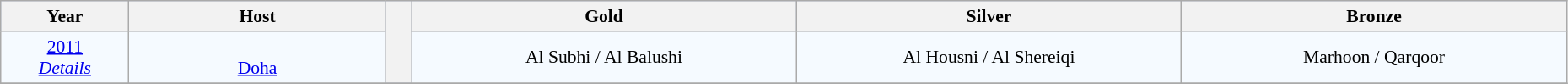<table class="wikitable" style="font-size:90%; width: 98%; text-align: center;">
<tr bgcolor=#C1D8FF>
<th width=5%>Year</th>
<th width=10%>Host</th>
<th width=1% rowspan=2 bgcolor=ffffff></th>
<th width=15%>Gold</th>
<th width=15%>Silver</th>
<th width=15%>Bronze</th>
</tr>
<tr bgcolor=#F5FAFF>
<td><a href='#'>2011</a> <br> <em><a href='#'>Details</a></em></td>
<td><br> <a href='#'>Doha</a></td>
<td> Al Subhi / Al Balushi</td>
<td> Al Housni / Al Shereiqi</td>
<td> Marhoon / Qarqoor</td>
</tr>
<tr bgcolor=#D0E7FF>
</tr>
</table>
